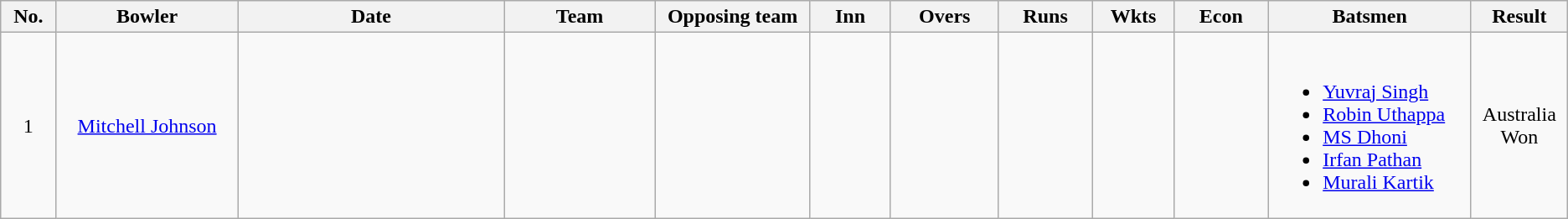<table class="wikitable sortable" style="font-size: 100%">
<tr align=center>
<th scope="col" width="38">No.</th>
<th scope="col" width="145">Bowler</th>
<th scope="col" width="220">Date</th>
<th scope="col" width="120">Team</th>
<th scope="col" width="120">Opposing team</th>
<th scope="col" width="60">Inn</th>
<th scope="col" width="82">Overs</th>
<th scope="col" width="70">Runs</th>
<th scope="col" width="60">Wkts</th>
<th scope="col" width="70">Econ</th>
<th scope="col" width="160" class="unsortable">Batsmen</th>
<th scope="col" width="70">Result</th>
</tr>
<tr align="center">
<td scope="row">1</td>
<td><a href='#'>Mitchell Johnson</a> </td>
<td></td>
<td></td>
<td></td>
<td></td>
<td></td>
<td></td>
<td></td>
<td></td>
<td align=left><br><ul><li><a href='#'>Yuvraj Singh</a></li><li><a href='#'>Robin Uthappa</a></li><li><a href='#'>MS Dhoni</a></li><li><a href='#'>Irfan Pathan</a></li><li><a href='#'>Murali Kartik</a></li></ul></td>
<td>Australia Won</td>
</tr>
</table>
